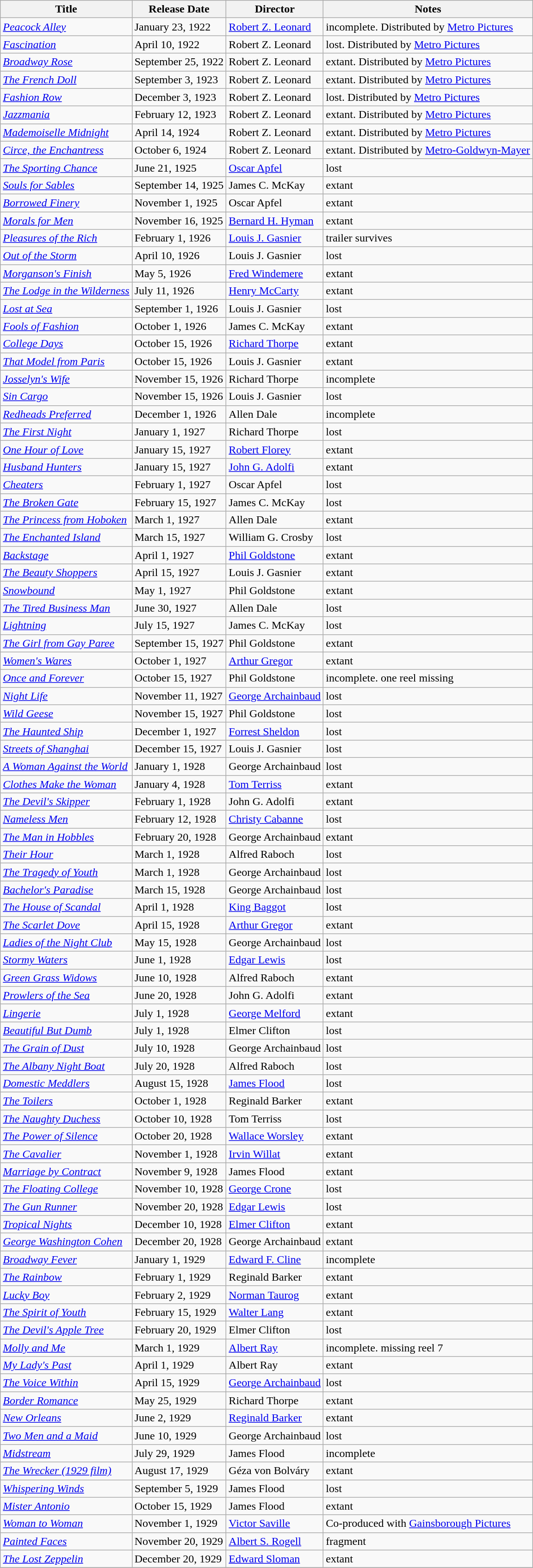<table class="wikitable sortable">
<tr>
<th>Title</th>
<th>Release Date</th>
<th>Director</th>
<th>Notes</th>
</tr>
<tr>
<td><em><a href='#'>Peacock Alley</a></em></td>
<td>January 23, 1922</td>
<td><a href='#'>Robert Z. Leonard</a></td>
<td>incomplete. Distributed by <a href='#'>Metro Pictures</a></td>
</tr>
<tr>
<td><em><a href='#'>Fascination</a></em></td>
<td>April 10, 1922</td>
<td>Robert Z. Leonard</td>
<td>lost. Distributed by <a href='#'>Metro Pictures</a></td>
</tr>
<tr>
<td><em><a href='#'>Broadway Rose</a></em></td>
<td>September 25, 1922</td>
<td>Robert Z. Leonard</td>
<td>extant. Distributed by <a href='#'>Metro Pictures</a></td>
</tr>
<tr>
<td><em><a href='#'>The French Doll</a></em></td>
<td>September 3, 1923</td>
<td>Robert Z. Leonard</td>
<td>extant. Distributed by <a href='#'>Metro Pictures</a></td>
</tr>
<tr>
<td><em><a href='#'>Fashion Row</a></em></td>
<td>December 3, 1923</td>
<td>Robert Z. Leonard</td>
<td>lost. Distributed by <a href='#'>Metro Pictures</a></td>
</tr>
<tr>
<td><em><a href='#'>Jazzmania</a></em></td>
<td>February 12, 1923</td>
<td>Robert Z. Leonard</td>
<td>extant. Distributed by <a href='#'>Metro Pictures</a></td>
</tr>
<tr>
<td><em><a href='#'>Mademoiselle Midnight</a></em></td>
<td>April 14, 1924</td>
<td>Robert Z. Leonard</td>
<td>extant. Distributed by <a href='#'>Metro Pictures</a></td>
</tr>
<tr>
<td><em><a href='#'>Circe, the Enchantress </a></em></td>
<td>October 6, 1924</td>
<td>Robert Z. Leonard</td>
<td>extant. Distributed by <a href='#'>Metro-Goldwyn-Mayer</a></td>
</tr>
<tr>
<td><em><a href='#'>The Sporting Chance</a></em></td>
<td>June 21, 1925</td>
<td><a href='#'>Oscar Apfel</a></td>
<td>lost</td>
</tr>
<tr>
<td><em><a href='#'>Souls for Sables</a></em></td>
<td>September 14, 1925</td>
<td>James C. McKay</td>
<td>extant</td>
</tr>
<tr>
<td><em><a href='#'>Borrowed Finery</a></em></td>
<td>November 1, 1925</td>
<td>Oscar Apfel</td>
<td>extant</td>
</tr>
<tr>
<td><em><a href='#'>Morals for Men </a></em></td>
<td>November 16, 1925</td>
<td><a href='#'>Bernard H. Hyman </a></td>
<td>extant</td>
</tr>
<tr>
<td><em><a href='#'>Pleasures of the Rich</a></em></td>
<td>February 1, 1926</td>
<td><a href='#'>Louis J. Gasnier</a></td>
<td>trailer survives</td>
</tr>
<tr>
<td><em><a href='#'>Out of the Storm</a></em></td>
<td>April 10, 1926</td>
<td>Louis J. Gasnier</td>
<td>lost</td>
</tr>
<tr>
<td><em><a href='#'>Morganson's Finish</a></em></td>
<td>May 5, 1926</td>
<td><a href='#'>Fred Windemere</a></td>
<td>extant</td>
</tr>
<tr>
<td><em><a href='#'>The Lodge in the Wilderness</a></em></td>
<td>July 11, 1926</td>
<td><a href='#'>Henry McCarty</a></td>
<td>extant</td>
</tr>
<tr>
<td><em><a href='#'>Lost at Sea</a></em></td>
<td>September 1, 1926</td>
<td>Louis J. Gasnier</td>
<td>lost</td>
</tr>
<tr>
<td><em><a href='#'>Fools of Fashion</a></em></td>
<td>October 1, 1926</td>
<td>James C. McKay</td>
<td>extant</td>
</tr>
<tr>
<td><em><a href='#'>College Days</a></em></td>
<td>October 15, 1926</td>
<td><a href='#'>Richard Thorpe</a></td>
<td>extant</td>
</tr>
<tr>
<td><em><a href='#'>That Model from Paris </a></em></td>
<td>October 15, 1926</td>
<td>Louis J. Gasnier</td>
<td>extant</td>
</tr>
<tr>
<td><em><a href='#'>Josselyn's Wife</a></em></td>
<td>November 15, 1926</td>
<td>Richard Thorpe</td>
<td>incomplete</td>
</tr>
<tr>
<td><em><a href='#'>Sin Cargo</a></em></td>
<td>November 15, 1926</td>
<td>Louis J. Gasnier</td>
<td>lost</td>
</tr>
<tr>
<td><em><a href='#'>Redheads Preferred</a></em></td>
<td>December 1, 1926</td>
<td>Allen Dale</td>
<td>incomplete</td>
</tr>
<tr>
<td><em><a href='#'>The First Night</a></em></td>
<td>January 1, 1927</td>
<td>Richard Thorpe</td>
<td>lost</td>
</tr>
<tr>
<td><em><a href='#'>One Hour of Love</a></em></td>
<td>January 15, 1927</td>
<td><a href='#'>Robert Florey </a></td>
<td>extant</td>
</tr>
<tr>
<td><em><a href='#'>Husband Hunters</a></em></td>
<td>January 15, 1927</td>
<td><a href='#'>John G. Adolfi</a></td>
<td>extant</td>
</tr>
<tr>
<td><em><a href='#'>Cheaters</a></em></td>
<td>February 1, 1927</td>
<td>Oscar Apfel</td>
<td>lost</td>
</tr>
<tr>
<td><em><a href='#'>The Broken Gate</a></em></td>
<td>February 15, 1927</td>
<td>James C. McKay</td>
<td>lost</td>
</tr>
<tr>
<td><em><a href='#'>The Princess from Hoboken</a></em></td>
<td>March 1, 1927</td>
<td>Allen Dale</td>
<td>extant</td>
</tr>
<tr>
<td><em><a href='#'>The Enchanted Island</a></em></td>
<td>March 15, 1927</td>
<td>William G. Crosby</td>
<td>lost</td>
</tr>
<tr>
<td><em><a href='#'>Backstage</a></em></td>
<td>April 1, 1927</td>
<td><a href='#'>Phil Goldstone</a></td>
<td>extant</td>
</tr>
<tr>
<td><em><a href='#'>The Beauty Shoppers</a></em></td>
<td>April 15, 1927</td>
<td>Louis J. Gasnier</td>
<td>extant</td>
</tr>
<tr>
<td><em><a href='#'>Snowbound</a></em></td>
<td>May 1, 1927</td>
<td>Phil Goldstone</td>
<td>extant</td>
</tr>
<tr>
<td><em><a href='#'>The Tired Business Man</a></em></td>
<td>June 30, 1927</td>
<td>Allen Dale</td>
<td>lost</td>
</tr>
<tr>
<td><em><a href='#'>Lightning</a></em></td>
<td>July 15, 1927</td>
<td>James C. McKay</td>
<td>lost</td>
</tr>
<tr>
<td><em><a href='#'>The Girl from Gay Paree</a></em></td>
<td>September 15, 1927</td>
<td>Phil Goldstone</td>
<td>extant</td>
</tr>
<tr>
<td><em><a href='#'>Women's Wares</a></em></td>
<td>October 1, 1927</td>
<td><a href='#'>Arthur Gregor</a></td>
<td>extant</td>
</tr>
<tr>
<td><em><a href='#'>Once and Forever</a></em></td>
<td>October 15, 1927</td>
<td>Phil Goldstone</td>
<td>incomplete. one reel missing</td>
</tr>
<tr>
<td><em><a href='#'>Night Life</a></em></td>
<td>November 11, 1927</td>
<td><a href='#'>George Archainbaud </a></td>
<td>lost</td>
</tr>
<tr>
<td><em><a href='#'>Wild Geese</a></em></td>
<td>November 15, 1927</td>
<td>Phil Goldstone</td>
<td>lost</td>
</tr>
<tr>
<td><em><a href='#'>The Haunted Ship</a></em></td>
<td>December 1, 1927</td>
<td><a href='#'>Forrest Sheldon</a></td>
<td>lost</td>
</tr>
<tr>
<td><em><a href='#'>Streets of Shanghai</a></em></td>
<td>December 15, 1927</td>
<td>Louis J. Gasnier</td>
<td>lost</td>
</tr>
<tr>
<td><em><a href='#'>A Woman Against the World</a></em></td>
<td>January 1, 1928</td>
<td>George Archainbaud</td>
<td>lost</td>
</tr>
<tr>
<td><em><a href='#'>Clothes Make the Woman</a></em></td>
<td>January 4, 1928</td>
<td><a href='#'>Tom Terriss</a></td>
<td>extant</td>
</tr>
<tr>
<td><em><a href='#'>The Devil's Skipper</a></em></td>
<td>February 1, 1928</td>
<td>John G. Adolfi</td>
<td>extant</td>
</tr>
<tr>
<td><em><a href='#'>Nameless Men</a></em></td>
<td>February 12, 1928</td>
<td><a href='#'>Christy Cabanne</a></td>
<td>lost</td>
</tr>
<tr>
<td><em><a href='#'>The Man in Hobbles</a></em></td>
<td>February 20, 1928</td>
<td>George Archainbaud</td>
<td>extant</td>
</tr>
<tr>
<td><em><a href='#'>Their Hour</a></em></td>
<td>March 1, 1928</td>
<td>Alfred Raboch</td>
<td>lost</td>
</tr>
<tr>
<td><em><a href='#'>The Tragedy of Youth</a></em></td>
<td>March 1, 1928</td>
<td>George Archainbaud</td>
<td>lost</td>
</tr>
<tr>
<td><em><a href='#'>Bachelor's Paradise</a></em></td>
<td>March 15, 1928</td>
<td>George Archainbaud</td>
<td>lost</td>
</tr>
<tr>
<td><em><a href='#'>The House of Scandal</a></em></td>
<td>April 1, 1928</td>
<td><a href='#'>King Baggot </a></td>
<td>lost</td>
</tr>
<tr>
<td><em><a href='#'>The Scarlet Dove</a></em></td>
<td>April 15, 1928</td>
<td><a href='#'>Arthur Gregor</a></td>
<td>extant</td>
</tr>
<tr>
<td><em><a href='#'>Ladies of the Night Club</a></em></td>
<td>May 15, 1928</td>
<td>George Archainbaud</td>
<td>lost</td>
</tr>
<tr>
<td><em><a href='#'>Stormy Waters</a></em></td>
<td>June 1, 1928</td>
<td><a href='#'>Edgar Lewis</a></td>
<td>lost</td>
</tr>
<tr>
<td><em><a href='#'>Green Grass Widows</a></em></td>
<td>June 10, 1928</td>
<td>Alfred Raboch</td>
<td>extant</td>
</tr>
<tr>
<td><em><a href='#'>Prowlers of the Sea</a></em></td>
<td>June 20, 1928</td>
<td>John G. Adolfi</td>
<td>extant</td>
</tr>
<tr>
<td><em><a href='#'>Lingerie</a></em></td>
<td>July 1, 1928</td>
<td><a href='#'>George Melford </a></td>
<td>extant</td>
</tr>
<tr>
<td><em><a href='#'>Beautiful But Dumb</a></em></td>
<td>July 1, 1928</td>
<td>Elmer Clifton</td>
<td>lost</td>
</tr>
<tr>
<td><em><a href='#'>The Grain of Dust</a></em></td>
<td>July 10, 1928</td>
<td>George Archainbaud</td>
<td>lost</td>
</tr>
<tr>
<td><em><a href='#'>The Albany Night Boat</a></em></td>
<td>July 20, 1928</td>
<td>Alfred Raboch</td>
<td>lost</td>
</tr>
<tr>
<td><em><a href='#'>Domestic Meddlers</a></em></td>
<td>August 15, 1928</td>
<td><a href='#'>James Flood</a></td>
<td>lost</td>
</tr>
<tr>
<td><em><a href='#'>The Toilers</a></em></td>
<td>October 1, 1928</td>
<td>Reginald Barker</td>
<td>extant</td>
</tr>
<tr>
<td><em><a href='#'>The Naughty Duchess</a></em></td>
<td>October 10, 1928</td>
<td>Tom Terriss</td>
<td>lost</td>
</tr>
<tr>
<td><em><a href='#'>The Power of Silence</a></em></td>
<td>October 20, 1928</td>
<td><a href='#'>Wallace Worsley </a></td>
<td>extant</td>
</tr>
<tr>
<td><em><a href='#'>The Cavalier</a></em></td>
<td>November 1, 1928</td>
<td><a href='#'>Irvin Willat</a></td>
<td>extant</td>
</tr>
<tr>
<td><em><a href='#'>Marriage by Contract</a></em></td>
<td>November 9, 1928</td>
<td>James Flood</td>
<td>extant</td>
</tr>
<tr>
<td><em><a href='#'>The Floating College</a></em></td>
<td>November 10, 1928</td>
<td><a href='#'>George Crone </a></td>
<td>lost</td>
</tr>
<tr>
<td><em><a href='#'>The Gun Runner</a></em></td>
<td>November 20, 1928</td>
<td><a href='#'>Edgar Lewis</a></td>
<td>lost</td>
</tr>
<tr>
<td><em><a href='#'>Tropical Nights</a></em></td>
<td>December 10, 1928</td>
<td><a href='#'>Elmer Clifton</a></td>
<td>extant</td>
</tr>
<tr>
<td><em><a href='#'>George Washington Cohen</a></em></td>
<td>December 20, 1928</td>
<td>George Archainbaud</td>
<td>extant</td>
</tr>
<tr>
<td><em><a href='#'>Broadway Fever</a></em></td>
<td>January 1, 1929</td>
<td><a href='#'>Edward F. Cline</a></td>
<td>incomplete</td>
</tr>
<tr>
<td><em><a href='#'>The Rainbow</a></em></td>
<td>February 1, 1929</td>
<td>Reginald Barker</td>
<td>extant</td>
</tr>
<tr>
<td><em><a href='#'>Lucky Boy</a></em></td>
<td>February 2, 1929</td>
<td><a href='#'>Norman Taurog</a></td>
<td>extant</td>
</tr>
<tr>
<td><em><a href='#'>The Spirit of Youth</a></em></td>
<td>February 15, 1929</td>
<td><a href='#'>Walter Lang</a></td>
<td>extant</td>
</tr>
<tr>
<td><em><a href='#'>The Devil's Apple Tree</a></em></td>
<td>February 20, 1929</td>
<td>Elmer Clifton</td>
<td>lost</td>
</tr>
<tr>
<td><em><a href='#'>Molly and Me</a></em></td>
<td>March 1, 1929</td>
<td><a href='#'>Albert Ray</a></td>
<td>incomplete. missing reel 7</td>
</tr>
<tr>
<td><em><a href='#'>My Lady's Past</a></em></td>
<td>April 1, 1929</td>
<td>Albert Ray</td>
<td>extant</td>
</tr>
<tr>
<td><em><a href='#'>The Voice Within</a></em></td>
<td>April 15, 1929</td>
<td><a href='#'>George Archainbaud </a></td>
<td>lost</td>
</tr>
<tr>
<td><em><a href='#'>Border Romance</a></em></td>
<td>May 25, 1929</td>
<td>Richard Thorpe</td>
<td>extant</td>
</tr>
<tr>
<td><em><a href='#'>New Orleans</a></em></td>
<td>June 2, 1929</td>
<td><a href='#'>Reginald Barker</a></td>
<td>extant</td>
</tr>
<tr>
<td><em><a href='#'>Two Men and a Maid</a></em></td>
<td>June 10, 1929</td>
<td>George Archainbaud</td>
<td>lost</td>
</tr>
<tr>
<td><em><a href='#'>Midstream</a></em></td>
<td>July 29, 1929</td>
<td>James Flood</td>
<td>incomplete</td>
</tr>
<tr>
<td><em><a href='#'>The Wrecker (1929 film)</a></em></td>
<td>August 17, 1929</td>
<td>Géza von Bolváry</td>
<td>extant</td>
</tr>
<tr>
<td><em><a href='#'>Whispering Winds</a></em></td>
<td>September 5, 1929</td>
<td>James Flood</td>
<td>lost</td>
</tr>
<tr>
<td><em><a href='#'>Mister Antonio</a></em></td>
<td>October 15, 1929</td>
<td>James Flood</td>
<td>extant</td>
</tr>
<tr>
<td><em><a href='#'>Woman to Woman</a></em></td>
<td>November 1, 1929</td>
<td><a href='#'>Victor Saville</a></td>
<td>Co-produced with <a href='#'>Gainsborough Pictures</a></td>
</tr>
<tr>
<td><em><a href='#'>Painted Faces</a></em></td>
<td>November 20, 1929</td>
<td><a href='#'>Albert S. Rogell </a></td>
<td>fragment</td>
</tr>
<tr>
<td><em><a href='#'>The Lost Zeppelin</a></em></td>
<td>December 20, 1929</td>
<td><a href='#'>Edward Sloman</a></td>
<td>extant</td>
</tr>
<tr>
</tr>
</table>
